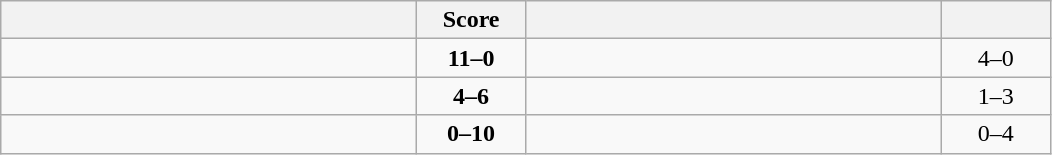<table class="wikitable" style="text-align: center; ">
<tr>
<th align="right" width="270"></th>
<th width="65">Score</th>
<th align="left" width="270"></th>
<th width="65"></th>
</tr>
<tr>
<td align="left"><strong></strong></td>
<td><strong>11–0</strong></td>
<td align="left"></td>
<td>4–0 <strong></strong></td>
</tr>
<tr>
<td align="left"></td>
<td><strong>4–6</strong></td>
<td align="left"><strong></strong></td>
<td>1–3 <strong></strong></td>
</tr>
<tr>
<td align="left"></td>
<td><strong>0–10</strong></td>
<td align="left"><strong></strong></td>
<td>0–4 <strong></strong></td>
</tr>
</table>
